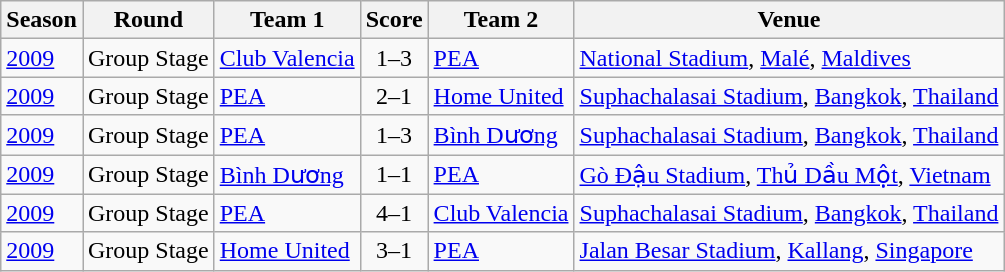<table class="wikitable">
<tr>
<th>Season</th>
<th>Round</th>
<th>Team 1</th>
<th>Score</th>
<th>Team 2</th>
<th>Venue</th>
</tr>
<tr>
<td><a href='#'>2009</a></td>
<td>Group Stage</td>
<td> <a href='#'>Club Valencia</a></td>
<td style="text-align:center;">1–3</td>
<td> <a href='#'>PEA</a></td>
<td><a href='#'>National Stadium</a>, <a href='#'>Malé</a>, <a href='#'>Maldives</a></td>
</tr>
<tr>
<td><a href='#'>2009</a></td>
<td>Group Stage</td>
<td> <a href='#'>PEA</a></td>
<td style="text-align:center;">2–1</td>
<td> <a href='#'>Home United</a></td>
<td><a href='#'>Suphachalasai Stadium</a>, <a href='#'>Bangkok</a>, <a href='#'>Thailand</a></td>
</tr>
<tr>
<td><a href='#'>2009</a></td>
<td>Group Stage</td>
<td> <a href='#'>PEA</a></td>
<td style="text-align:center;">1–3</td>
<td> <a href='#'>Bình Dương</a></td>
<td><a href='#'>Suphachalasai Stadium</a>, <a href='#'>Bangkok</a>, <a href='#'>Thailand</a></td>
</tr>
<tr>
<td><a href='#'>2009</a></td>
<td>Group Stage</td>
<td> <a href='#'>Bình Dương</a></td>
<td style="text-align:center;">1–1</td>
<td> <a href='#'>PEA</a></td>
<td><a href='#'>Gò Đậu Stadium</a>, <a href='#'>Thủ Dầu Một</a>, <a href='#'>Vietnam</a></td>
</tr>
<tr>
<td><a href='#'>2009</a></td>
<td>Group Stage</td>
<td> <a href='#'>PEA</a></td>
<td style="text-align:center;">4–1</td>
<td> <a href='#'>Club Valencia</a></td>
<td><a href='#'>Suphachalasai Stadium</a>, <a href='#'>Bangkok</a>, <a href='#'>Thailand</a></td>
</tr>
<tr>
<td><a href='#'>2009</a></td>
<td>Group Stage</td>
<td> <a href='#'>Home United</a></td>
<td style="text-align:center;">3–1</td>
<td> <a href='#'>PEA</a></td>
<td><a href='#'>Jalan Besar Stadium</a>, <a href='#'>Kallang</a>, <a href='#'>Singapore</a></td>
</tr>
</table>
